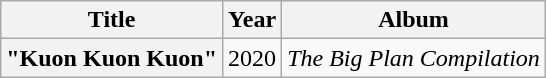<table class="wikitable plainrowheaders">
<tr>
<th scope="col">Title</th>
<th scope="col">Year</th>
<th scope="col">Album</th>
</tr>
<tr>
<th scope="row">"Kuon Kuon Kuon"</th>
<td>2020</td>
<td><em>The Big Plan Compilation</em></td>
</tr>
</table>
